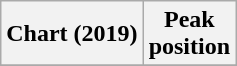<table class="wikitable plainrowheaders" style="text-align:center">
<tr>
<th scope="col">Chart (2019)</th>
<th scope="col">Peak<br>position</th>
</tr>
<tr>
</tr>
</table>
